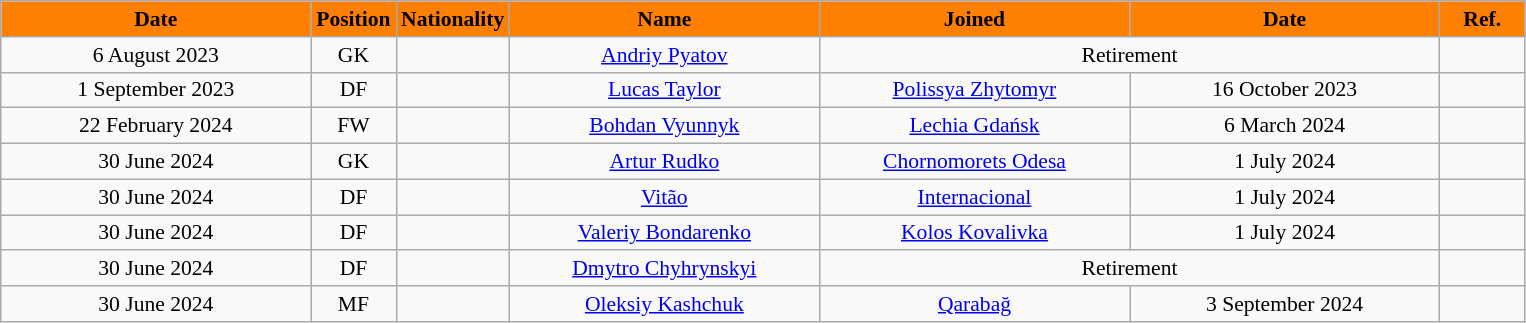<table class="wikitable"  style="text-align:center; font-size:90%; ">
<tr>
<th style="background:#FF8000; color:black; width:200px;">Date</th>
<th style="background:#FF8000; color:black; width:50px;">Position</th>
<th style="background:#FF8000; color:black; width:50px;">Nationality</th>
<th style="background:#FF8000; color:black; width:200px;">Name</th>
<th style="background:#FF8000; color:black; width:200px;">Joined</th>
<th style="background:#FF8000; color:black; width:200px;">Date</th>
<th style="background:#FF8000; color:black; width:50px;">Ref.</th>
</tr>
<tr>
<td>6 August 2023</td>
<td>GK</td>
<td></td>
<td><a href='#'>Andriy Pyatov</a></td>
<td colspan="2">Retirement</td>
<td></td>
</tr>
<tr>
<td>1 September 2023</td>
<td>DF</td>
<td></td>
<td><a href='#'>Lucas Taylor</a></td>
<td><a href='#'>Polissya Zhytomyr</a></td>
<td>16 October 2023</td>
<td></td>
</tr>
<tr>
<td>22 February 2024</td>
<td>FW</td>
<td></td>
<td><a href='#'>Bohdan Vyunnyk</a></td>
<td><a href='#'>Lechia Gdańsk</a></td>
<td>6 March 2024</td>
<td></td>
</tr>
<tr>
<td>30 June 2024</td>
<td>GK</td>
<td></td>
<td><a href='#'>Artur Rudko</a></td>
<td><a href='#'>Chornomorets Odesa</a></td>
<td>1 July 2024</td>
<td></td>
</tr>
<tr>
<td>30 June 2024</td>
<td>DF</td>
<td></td>
<td><a href='#'>Vitão</a></td>
<td><a href='#'>Internacional</a></td>
<td>1 July 2024</td>
<td></td>
</tr>
<tr>
<td>30 June 2024</td>
<td>DF</td>
<td></td>
<td><a href='#'>Valeriy Bondarenko</a></td>
<td><a href='#'>Kolos Kovalivka</a></td>
<td>1 July 2024</td>
<td></td>
</tr>
<tr>
<td>30 June 2024</td>
<td>DF</td>
<td></td>
<td><a href='#'>Dmytro Chyhrynskyi</a></td>
<td colspan="2">Retirement</td>
<td></td>
</tr>
<tr>
<td>30 June 2024</td>
<td>MF</td>
<td></td>
<td><a href='#'>Oleksiy Kashchuk</a></td>
<td><a href='#'>Qarabağ</a></td>
<td>3 September 2024</td>
<td></td>
</tr>
</table>
